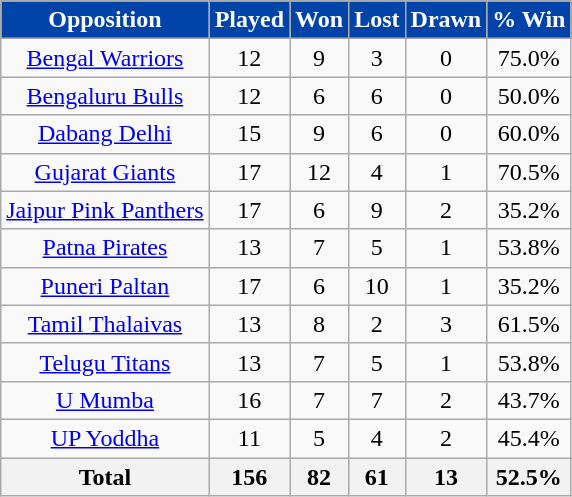<table class="wikitable sortable" style="text-align: center; font-size: 100%" align="center" width:"80%">
<tr>
<th style="background:#04a; color:#fff;">Opposition</th>
<th style="background:#04a; color:#fff;">Played</th>
<th style="background:#04a; color:#fff;">Won</th>
<th style="background:#04a; color:#fff;">Lost</th>
<th style="background:#04a; color:#fff;">Drawn</th>
<th style="background:#04a; color:#fff;">% Win</th>
</tr>
<tr>
<td><a href='#'>Bengal Warriors</a></td>
<td>12</td>
<td>9</td>
<td>3</td>
<td>0</td>
<td>75.0%</td>
</tr>
<tr>
<td><a href='#'>Bengaluru Bulls</a></td>
<td>12</td>
<td>6</td>
<td>6</td>
<td>0</td>
<td>50.0%</td>
</tr>
<tr>
<td><a href='#'>Dabang Delhi</a></td>
<td>15</td>
<td>9</td>
<td>6</td>
<td>0</td>
<td>60.0%</td>
</tr>
<tr>
<td><a href='#'>Gujarat Giants</a></td>
<td>17</td>
<td>12</td>
<td>4</td>
<td>1</td>
<td>70.5%</td>
</tr>
<tr>
<td><a href='#'>Jaipur Pink Panthers</a></td>
<td>17</td>
<td>6</td>
<td>9</td>
<td>2</td>
<td>35.2%</td>
</tr>
<tr>
<td><a href='#'>Patna Pirates</a></td>
<td>13</td>
<td>7</td>
<td>5</td>
<td>1</td>
<td>53.8%</td>
</tr>
<tr>
<td><a href='#'>Puneri Paltan</a></td>
<td>17</td>
<td>6</td>
<td>10</td>
<td>1</td>
<td>35.2%</td>
</tr>
<tr>
<td><a href='#'>Tamil Thalaivas</a></td>
<td>13</td>
<td>8</td>
<td>2</td>
<td>3</td>
<td>61.5%</td>
</tr>
<tr>
<td><a href='#'>Telugu Titans</a></td>
<td>13</td>
<td>7</td>
<td>5</td>
<td>1</td>
<td>53.8%</td>
</tr>
<tr>
<td><a href='#'>U Mumba</a></td>
<td>16</td>
<td>7</td>
<td>7</td>
<td>2</td>
<td>43.7%</td>
</tr>
<tr>
<td><a href='#'>UP Yoddha</a></td>
<td>11</td>
<td>5</td>
<td>4</td>
<td>2</td>
<td>45.4%</td>
</tr>
<tr>
<th>Total</th>
<th>156</th>
<th>82</th>
<th>61</th>
<th>13</th>
<th>52.5%</th>
</tr>
</table>
